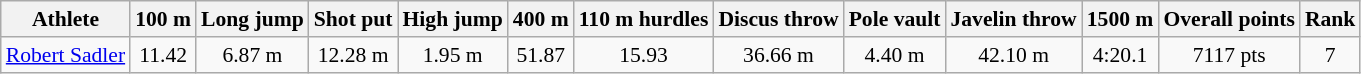<table class=wikitable style="font-size:90%">
<tr>
<th>Athlete</th>
<th>100 m</th>
<th>Long jump</th>
<th>Shot put</th>
<th>High jump</th>
<th>400 m</th>
<th>110 m hurdles</th>
<th>Discus throw</th>
<th>Pole vault</th>
<th>Javelin throw</th>
<th>1500 m</th>
<th>Overall points</th>
<th>Rank</th>
</tr>
<tr align=center>
<td align=left><a href='#'>Robert Sadler</a></td>
<td>11.42<br></td>
<td>6.87 m<br></td>
<td>12.28 m<br></td>
<td>1.95 m<br></td>
<td>51.87<br></td>
<td>15.93<br></td>
<td>36.66 m<br></td>
<td>4.40 m<br></td>
<td>42.10 m<br></td>
<td>4:20.1<br></td>
<td>7117 pts</td>
<td>7</td>
</tr>
</table>
